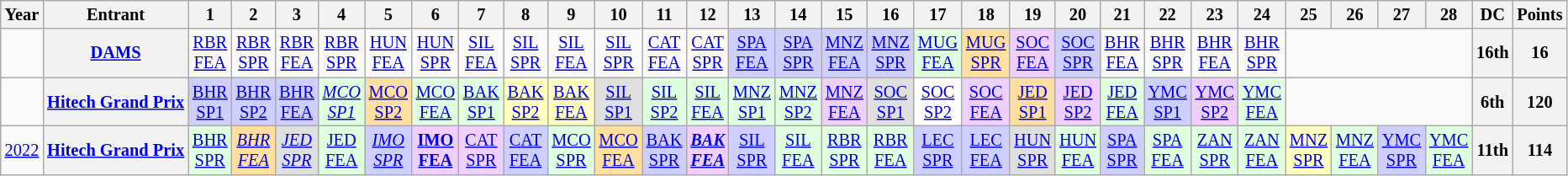<table class="wikitable" style="text-align:center; font-size:85%">
<tr>
<th>Year</th>
<th>Entrant</th>
<th>1</th>
<th>2</th>
<th>3</th>
<th>4</th>
<th>5</th>
<th>6</th>
<th>7</th>
<th>8</th>
<th>9</th>
<th>10</th>
<th>11</th>
<th>12</th>
<th>13</th>
<th>14</th>
<th>15</th>
<th>16</th>
<th>17</th>
<th>18</th>
<th>19</th>
<th>20</th>
<th>21</th>
<th>22</th>
<th>23</th>
<th>24</th>
<th>25</th>
<th>26</th>
<th>27</th>
<th>28</th>
<th>DC</th>
<th>Points</th>
</tr>
<tr>
<td></td>
<th nowrap><a href='#'>DAMS</a></th>
<td><a href='#'>RBR<br>FEA</a><br></td>
<td><a href='#'>RBR<br>SPR</a><br></td>
<td><a href='#'>RBR<br>FEA</a><br></td>
<td><a href='#'>RBR<br>SPR</a><br></td>
<td><a href='#'>HUN<br>FEA</a><br></td>
<td><a href='#'>HUN<br>SPR</a><br></td>
<td><a href='#'>SIL<br>FEA</a><br></td>
<td><a href='#'>SIL<br>SPR</a><br></td>
<td><a href='#'>SIL<br>FEA</a><br></td>
<td><a href='#'>SIL<br>SPR</a><br></td>
<td><a href='#'>CAT<br>FEA</a><br></td>
<td><a href='#'>CAT<br>SPR</a><br></td>
<td style="background:#CFCFFF;"><a href='#'>SPA<br>FEA</a><br></td>
<td style="background:#CFCFFF;"><a href='#'>SPA<br>SPR</a><br></td>
<td style="background:#CFCFFF;"><a href='#'>MNZ<br>FEA</a><br></td>
<td style="background:#CFCFFF;"><a href='#'>MNZ<br>SPR</a><br></td>
<td style="background:#DFFFDF;"><a href='#'>MUG<br>FEA</a><br></td>
<td style="background:#FFDF9F;"><a href='#'>MUG<br>SPR</a><br></td>
<td style="background:#EFCFFF;"><a href='#'>SOC<br>FEA</a><br></td>
<td style="background:#CFCFFF;"><a href='#'>SOC<br>SPR</a><br></td>
<td><a href='#'>BHR<br>FEA</a></td>
<td><a href='#'>BHR<br>SPR</a></td>
<td><a href='#'>BHR<br>FEA</a></td>
<td><a href='#'>BHR<br>SPR</a></td>
<td colspan=4></td>
<th>16th</th>
<th>16</th>
</tr>
<tr>
<td></td>
<th nowrap><a href='#'>Hitech Grand Prix</a></th>
<td style="background:#CFCFFF;"><a href='#'>BHR<br>SP1</a><br></td>
<td style="background:#CFCFFF;"><a href='#'>BHR<br>SP2</a><br></td>
<td style="background:#CFCFFF;"><a href='#'>BHR<br>FEA</a><br></td>
<td style="background:#DFFFDF;"><em><a href='#'>MCO<br>SP1</a></em><br></td>
<td style="background:#FFDF9F;"><a href='#'>MCO<br>SP2</a><br></td>
<td style="background:#DFFFDF;"><a href='#'>MCO<br>FEA</a><br></td>
<td style="background:#DFFFDF;"><a href='#'>BAK<br>SP1</a><br></td>
<td style="background:#FFFFBF;"><a href='#'>BAK<br>SP2</a><br></td>
<td style="background:#FFFFBF;"><a href='#'>BAK<br>FEA</a><br></td>
<td style="background:#DFDFDF;"><a href='#'>SIL<br>SP1</a><br></td>
<td style="background:#DFFFDF;"><a href='#'>SIL<br>SP2</a><br></td>
<td style="background:#DFFFDF;"><a href='#'>SIL<br>FEA</a><br></td>
<td style="background:#DFFFDF;"><a href='#'>MNZ<br>SP1</a><br></td>
<td style="background:#DFFFDF;"><a href='#'>MNZ<br>SP2</a><br></td>
<td style="background:#EFCFFF;"><a href='#'>MNZ<br>FEA</a><br></td>
<td style="background:#DFDFDF;"><a href='#'>SOC<br>SP1</a><br></td>
<td style="background:#FFFFFF;"><a href='#'>SOC<br>SP2</a><br></td>
<td style="background:#EFCFFF;"><a href='#'>SOC<br>FEA</a><br></td>
<td style="background:#FFDF9F;"><a href='#'>JED<br>SP1</a><br> </td>
<td style="background:#EFCFFF;"><a href='#'>JED<br>SP2</a><br> </td>
<td style="background:#DFFFDF;"><a href='#'>JED<br>FEA</a><br></td>
<td style="background:#CFCFFF;"><a href='#'>YMC<br>SP1</a><br></td>
<td style="background:#EFCFFF;"><a href='#'>YMC<br>SP2</a><br></td>
<td style="background:#DFFFDF;"><a href='#'>YMC<br>FEA</a><br></td>
<td colspan=4></td>
<th>6th</th>
<th>120</th>
</tr>
<tr>
<td><a href='#'>2022</a></td>
<th nowrap><a href='#'>Hitech Grand Prix</a></th>
<td style="background:#DFFFDF;"><a href='#'>BHR<br>SPR</a><br></td>
<td style="background:#FFDF9F;"><em><a href='#'>BHR<br>FEA</a></em><br></td>
<td style="background:#DFDFDF;"><em><a href='#'>JED<br>SPR</a></em><br></td>
<td style="background:#DFFFDF;"><a href='#'>JED<br>FEA</a><br></td>
<td style="background:#CFCFFF;"><em><a href='#'>IMO<br>SPR</a></em><br></td>
<td style="background:#EFCFFF;"><strong><a href='#'>IMO<br>FEA</a></strong><br></td>
<td style="background:#EFCFFF;"><a href='#'>CAT<br>SPR</a><br></td>
<td style="background:#CFCFFF;"><a href='#'>CAT<br>FEA</a><br></td>
<td style="background:#DFFFDF;"><a href='#'>MCO<br>SPR</a><br></td>
<td style="background:#FFDF9F;"><a href='#'>MCO<br>FEA</a><br></td>
<td style="background:#CFCFFF;"><a href='#'>BAK<br>SPR</a><br></td>
<td style="background:#EFCFFF;"><strong><em><a href='#'>BAK<br>FEA</a></em></strong><br></td>
<td style="background:#CFCFFF;"><a href='#'>SIL<br>SPR</a><br></td>
<td style="background:#DFFFDF;"><a href='#'>SIL<br>FEA</a><br></td>
<td style="background:#DFFFDF;"><a href='#'>RBR<br>SPR</a><br></td>
<td style="background:#DFFFDF;"><a href='#'>RBR<br>FEA</a><br></td>
<td style="background:#CFCFFF;"><a href='#'>LEC<br>SPR</a><br></td>
<td style="background:#CFCFFF;"><a href='#'>LEC<br>FEA</a><br></td>
<td style="background:#DFDFDF;"><a href='#'>HUN<br>SPR</a><br></td>
<td style="background:#DFFFDF;"><a href='#'>HUN<br>FEA</a><br></td>
<td style="background:#CFCFFF;"><a href='#'>SPA<br>SPR</a><br></td>
<td style="background:#DFFFDF;"><a href='#'>SPA<br>FEA</a><br></td>
<td style="background:#DFFFDF;"><a href='#'>ZAN<br>SPR</a><br></td>
<td style="background:#DFFFDF;"><a href='#'>ZAN<br>FEA</a><br></td>
<td style="background:#FFFFBF;"><a href='#'>MNZ<br>SPR</a><br></td>
<td style="background:#DFFFDF;"><a href='#'>MNZ<br>FEA</a><br></td>
<td style="background:#CFCFFF;"><a href='#'>YMC<br>SPR</a><br></td>
<td style="background:#DFFFDF;"><a href='#'>YMC<br>FEA</a><br></td>
<th>11th</th>
<th>114</th>
</tr>
</table>
